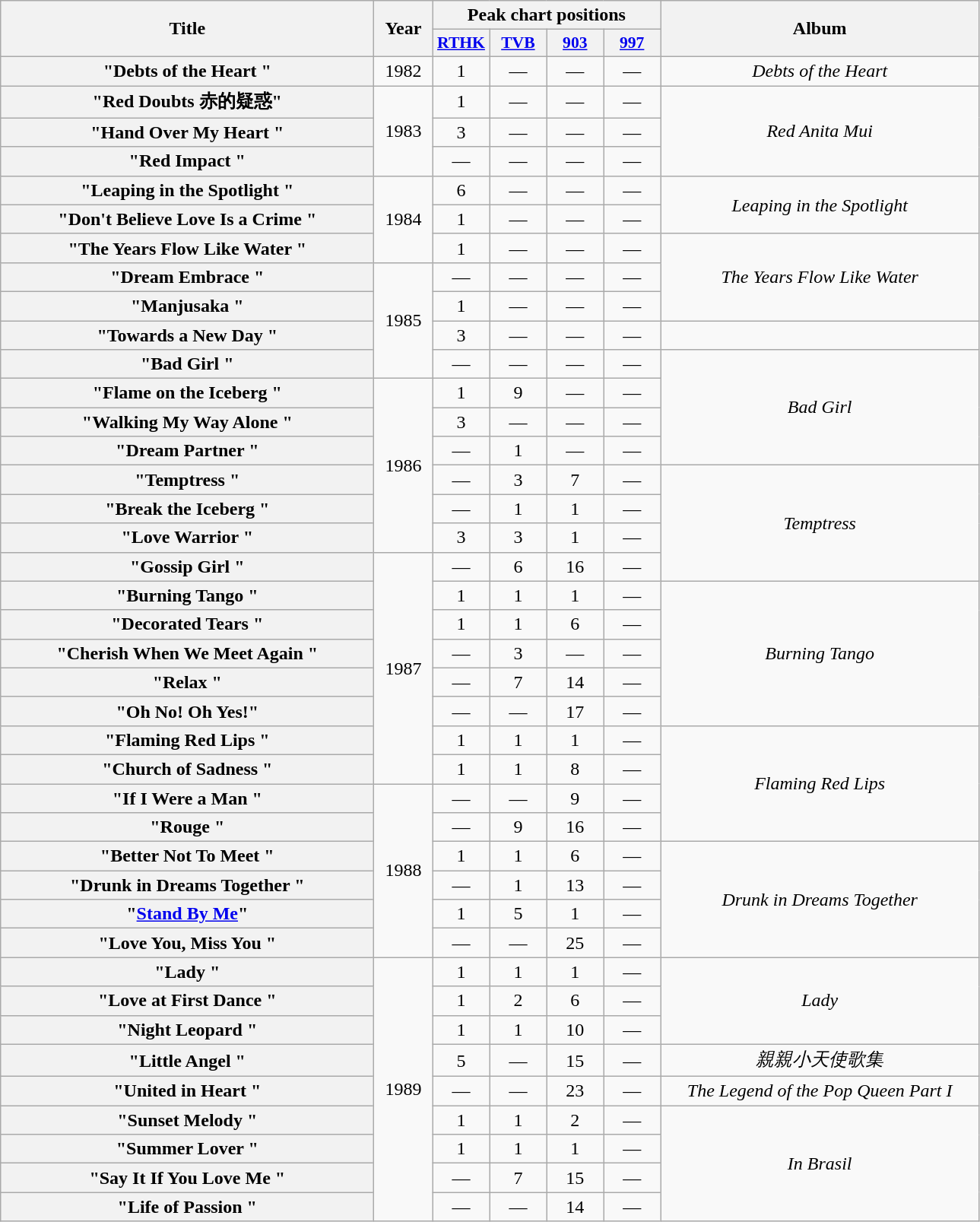<table class="wikitable plainrowheaders" style="text-align:center;">
<tr>
<th scope="col" rowspan="2" style="width:20em;">Title</th>
<th width="6%" scope="col" rowspan="2">Year</th>
<th scope="col" colspan="4">Peak chart positions</th>
<th scope="col" rowspan="2" style="width:17em;">Album</th>
</tr>
<tr>
<th scope="col" style="width:3em; font-size:90%;"><a href='#'>RTHK</a></th>
<th scope="col" style="width:3em; font-size:90%;"><a href='#'>TVB</a></th>
<th scope="col" style="width:3em; font-size:90%;"><a href='#'>903</a></th>
<th scope="col" style="width:3em; font-size:90%;"><a href='#'>997</a></th>
</tr>
<tr>
<th scope="row">"Debts of the Heart "</th>
<td>1982</td>
<td>1</td>
<td>—</td>
<td>—</td>
<td>—</td>
<td><em>Debts of the Heart</em> </td>
</tr>
<tr>
<th scope="row">"Red Doubts 赤的疑惑"</th>
<td rowspan=3>1983</td>
<td>1</td>
<td>—</td>
<td>—</td>
<td>—</td>
<td rowspan=3><em>Red Anita Mui</em> </td>
</tr>
<tr>
<th scope="row">"Hand Over My Heart "</th>
<td>3</td>
<td>—</td>
<td>—</td>
<td>—</td>
</tr>
<tr>
<th scope="row">"Red Impact "</th>
<td>—</td>
<td>—</td>
<td>—</td>
<td>—</td>
</tr>
<tr>
<th scope="row">"Leaping in the Spotlight "</th>
<td rowspan=3>1984</td>
<td>6</td>
<td>—</td>
<td>—</td>
<td>—</td>
<td rowspan=2><em>Leaping in the Spotlight</em> </td>
</tr>
<tr>
<th scope="row">"Don't Believe Love Is a Crime "</th>
<td>1</td>
<td>—</td>
<td>—</td>
<td>—</td>
</tr>
<tr>
<th scope="row">"The Years Flow Like Water "</th>
<td>1</td>
<td>—</td>
<td>—</td>
<td>—</td>
<td rowspan=3><em>The Years Flow Like Water</em> </td>
</tr>
<tr>
<th scope="row">"Dream Embrace "</th>
<td rowspan=4>1985</td>
<td>—</td>
<td>—</td>
<td>—</td>
<td>—</td>
</tr>
<tr>
<th scope="row">"Manjusaka "</th>
<td>1</td>
<td>—</td>
<td>—</td>
<td>—</td>
</tr>
<tr>
<th scope="row">"Towards a New Day "</th>
<td>3</td>
<td>—</td>
<td>—</td>
<td>—</td>
<td></td>
</tr>
<tr>
<th scope="row">"Bad Girl "</th>
<td>—</td>
<td>—</td>
<td>—</td>
<td>—</td>
<td rowspan=4><em>Bad Girl</em> </td>
</tr>
<tr>
<th scope="row">"Flame on the Iceberg "</th>
<td rowspan=6>1986</td>
<td>1</td>
<td>9</td>
<td>—</td>
<td>—</td>
</tr>
<tr>
<th scope="row">"Walking My Way Alone "</th>
<td>3</td>
<td>—</td>
<td>—</td>
<td>—</td>
</tr>
<tr>
<th scope="row">"Dream Partner "</th>
<td>—</td>
<td>1</td>
<td>—</td>
<td>—</td>
</tr>
<tr>
<th scope="row">"Temptress "</th>
<td>—</td>
<td>3</td>
<td>7</td>
<td>—</td>
<td rowspan=4><em>Temptress</em> </td>
</tr>
<tr>
<th scope="row">"Break the Iceberg "</th>
<td>—</td>
<td>1</td>
<td>1</td>
<td>—</td>
</tr>
<tr>
<th scope="row">"Love Warrior "</th>
<td>3</td>
<td>3</td>
<td>1</td>
<td>—</td>
</tr>
<tr>
<th scope="row">"Gossip Girl "</th>
<td rowspan=8>1987</td>
<td>—</td>
<td>6</td>
<td>16</td>
<td>—</td>
</tr>
<tr>
<th scope="row">"Burning Tango "</th>
<td>1</td>
<td>1</td>
<td>1</td>
<td>—</td>
<td rowspan=5><em>Burning Tango</em> </td>
</tr>
<tr>
<th scope="row">"Decorated Tears "</th>
<td>1</td>
<td>1</td>
<td>6</td>
<td>—</td>
</tr>
<tr>
<th scope="row">"Cherish When We Meet Again "</th>
<td>—</td>
<td>3</td>
<td>—</td>
<td>—</td>
</tr>
<tr>
<th scope="row">"Relax "</th>
<td>—</td>
<td>7</td>
<td>14</td>
<td>—</td>
</tr>
<tr>
<th scope="row">"Oh No! Oh Yes!"</th>
<td>—</td>
<td>—</td>
<td>17</td>
<td>—</td>
</tr>
<tr>
<th scope="row">"Flaming Red Lips "</th>
<td>1</td>
<td>1</td>
<td>1</td>
<td>—</td>
<td rowspan=4><em>Flaming Red Lips</em> </td>
</tr>
<tr>
<th scope="row">"Church of Sadness "</th>
<td>1</td>
<td>1</td>
<td>8</td>
<td>—</td>
</tr>
<tr>
<th scope="row">"If I Were a Man "</th>
<td rowspan=6>1988</td>
<td>—</td>
<td>—</td>
<td>9</td>
<td>—</td>
</tr>
<tr>
<th scope="row">"Rouge "</th>
<td>—</td>
<td>9</td>
<td>16</td>
<td>—</td>
</tr>
<tr>
<th scope="row">"Better Not To Meet "</th>
<td>1</td>
<td>1</td>
<td>6</td>
<td>—</td>
<td rowspan=4><em>Drunk in Dreams Together</em> </td>
</tr>
<tr>
<th scope="row">"Drunk in Dreams Together "</th>
<td>—</td>
<td>1</td>
<td>13</td>
<td>—</td>
</tr>
<tr>
<th scope="row">"<a href='#'>Stand By Me</a>"</th>
<td>1</td>
<td>5</td>
<td>1</td>
<td>—</td>
</tr>
<tr>
<th scope="row">"Love You, Miss You "</th>
<td>—</td>
<td>—</td>
<td>25</td>
<td>—</td>
</tr>
<tr>
<th scope="row">"Lady "</th>
<td rowspan=9>1989</td>
<td>1</td>
<td>1</td>
<td>1</td>
<td>—</td>
<td rowspan=3><em>Lady</em> </td>
</tr>
<tr>
<th scope="row">"Love at First Dance "</th>
<td>1</td>
<td>2</td>
<td>6</td>
<td>—</td>
</tr>
<tr>
<th scope="row">"Night Leopard "</th>
<td>1</td>
<td>1</td>
<td>10</td>
<td>—</td>
</tr>
<tr>
<th scope="row">"Little Angel "</th>
<td>5</td>
<td>—</td>
<td>15</td>
<td>—</td>
<td><em>親親小天使歌集</em></td>
</tr>
<tr>
<th scope="row">"United in Heart "</th>
<td>—</td>
<td>—</td>
<td>23</td>
<td>—</td>
<td><em>The Legend of the Pop Queen Part I</em></td>
</tr>
<tr>
<th scope="row">"Sunset Melody "</th>
<td>1</td>
<td>1</td>
<td>2</td>
<td>—</td>
<td rowspan=4><em>In Brasil</em></td>
</tr>
<tr>
<th scope="row">"Summer Lover "</th>
<td>1</td>
<td>1</td>
<td>1</td>
<td>—</td>
</tr>
<tr>
<th scope="row">"Say It If You Love Me "</th>
<td>—</td>
<td>7</td>
<td>15</td>
<td>—</td>
</tr>
<tr>
<th scope="row">"Life of Passion "</th>
<td>—</td>
<td>—</td>
<td>14</td>
<td>—</td>
</tr>
</table>
